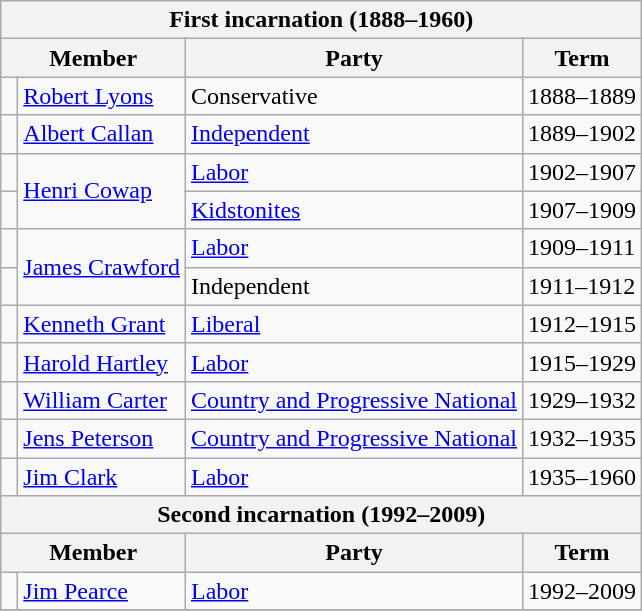<table class="wikitable">
<tr>
<th colspan="4">First incarnation (1888–1960)</th>
</tr>
<tr>
<th colspan="2">Member</th>
<th>Party</th>
<th>Term</th>
</tr>
<tr>
<td> </td>
<td><a href='#'>Robert Lyons</a></td>
<td>Conservative</td>
<td>1888–1889</td>
</tr>
<tr>
<td> </td>
<td><a href='#'>Albert Callan</a></td>
<td><a href='#'>Independent</a></td>
<td>1889–1902</td>
</tr>
<tr>
<td> </td>
<td rowspan=2><a href='#'>Henri Cowap</a></td>
<td><a href='#'>Labor</a></td>
<td>1902–1907</td>
</tr>
<tr>
<td> </td>
<td><a href='#'>Kidstonites</a></td>
<td>1907–1909</td>
</tr>
<tr>
<td> </td>
<td rowspan=2><a href='#'>James Crawford</a></td>
<td><a href='#'>Labor</a></td>
<td>1909–1911</td>
</tr>
<tr>
<td> </td>
<td>Independent</td>
<td>1911–1912</td>
</tr>
<tr>
<td> </td>
<td><a href='#'>Kenneth Grant</a></td>
<td><a href='#'>Liberal</a></td>
<td>1912–1915</td>
</tr>
<tr>
<td> </td>
<td><a href='#'>Harold Hartley</a></td>
<td><a href='#'>Labor</a></td>
<td>1915–1929</td>
</tr>
<tr>
<td> </td>
<td><a href='#'>William Carter</a></td>
<td><a href='#'>Country and Progressive National</a></td>
<td>1929–1932</td>
</tr>
<tr>
<td> </td>
<td><a href='#'>Jens Peterson</a></td>
<td><a href='#'>Country and Progressive National</a></td>
<td>1932–1935</td>
</tr>
<tr>
<td> </td>
<td><a href='#'>Jim Clark</a></td>
<td><a href='#'>Labor</a></td>
<td>1935–1960</td>
</tr>
<tr>
<th colspan="4">Second incarnation (1992–2009)</th>
</tr>
<tr>
<th colspan="2">Member</th>
<th>Party</th>
<th>Term</th>
</tr>
<tr>
<td> </td>
<td><a href='#'>Jim Pearce</a></td>
<td><a href='#'>Labor</a></td>
<td>1992–2009</td>
</tr>
<tr>
</tr>
</table>
